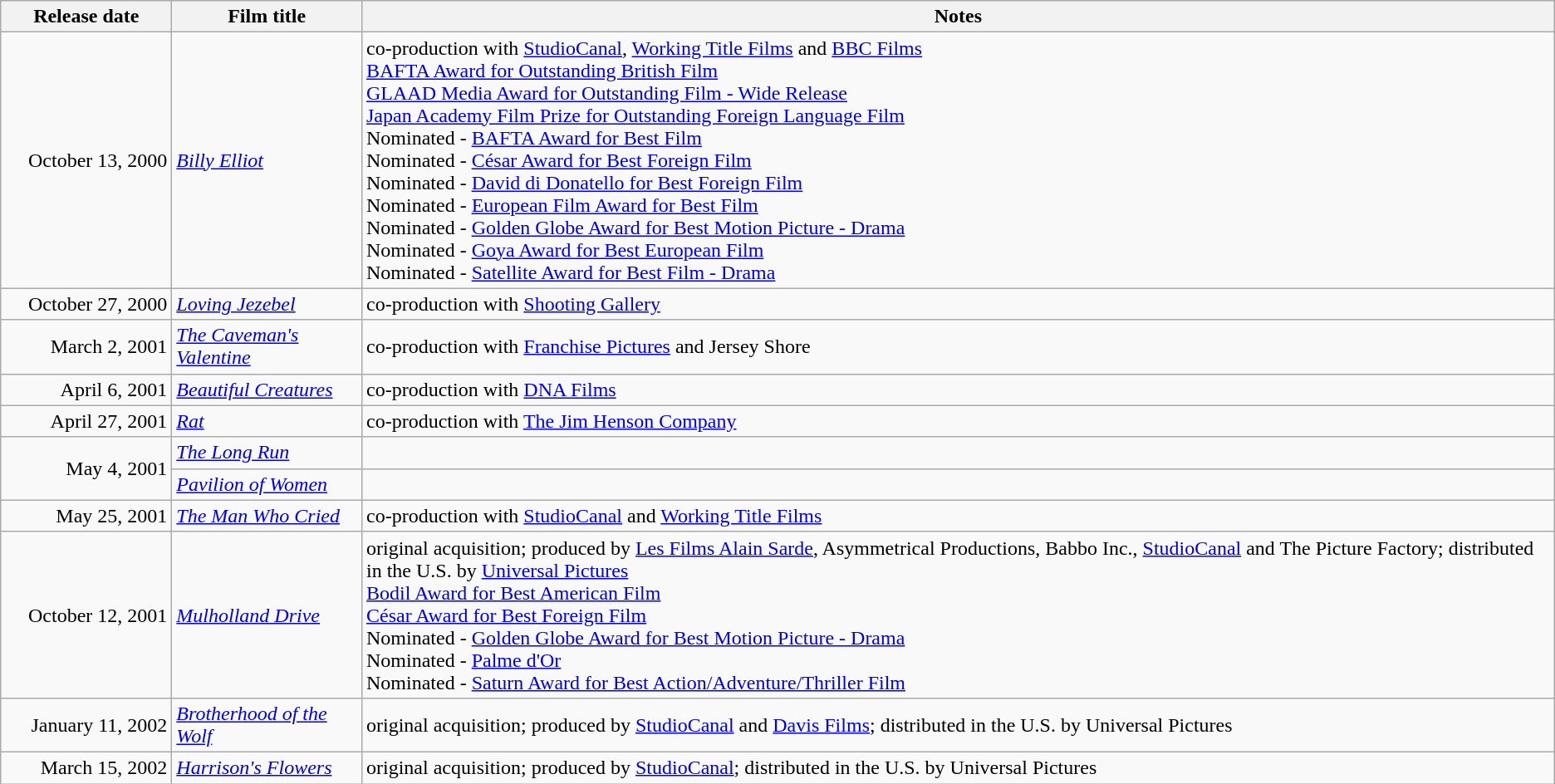<table class="wikitable sortable">
<tr>
<th scope="col" style="width:130px;">Release date</th>
<th>Film title</th>
<th>Notes</th>
</tr>
<tr>
<td align="right">October 13, 2000</td>
<td><em><a href='#'>Billy Elliot</a></em></td>
<td>co-production with <a href='#'>StudioCanal</a>, <a href='#'>Working Title Films</a> and <a href='#'>BBC Films</a><br><a href='#'>BAFTA Award for Outstanding British Film</a><br><a href='#'>GLAAD Media Award for Outstanding Film - Wide Release</a><br><a href='#'>Japan Academy Film Prize for Outstanding Foreign Language Film</a><br>Nominated - <a href='#'>BAFTA Award for Best Film</a><br>Nominated - <a href='#'>César Award for Best Foreign Film</a><br>Nominated - <a href='#'>David di Donatello for Best Foreign Film</a><br>Nominated - <a href='#'>European Film Award for Best Film</a><br>Nominated - <a href='#'>Golden Globe Award for Best Motion Picture - Drama</a><br>Nominated - <a href='#'>Goya Award for Best European Film</a><br>Nominated - <a href='#'>Satellite Award for Best Film - Drama</a></td>
</tr>
<tr>
<td align="right">October 27, 2000</td>
<td><em><a href='#'>Loving Jezebel</a></em></td>
<td>co-production with <a href='#'>Shooting Gallery</a></td>
</tr>
<tr>
<td align="right">March 2, 2001</td>
<td><em><a href='#'>The Caveman's Valentine</a></em></td>
<td>co-production with <a href='#'>Franchise Pictures</a> and Jersey Shore</td>
</tr>
<tr>
<td align="right">April 6, 2001</td>
<td><em><a href='#'>Beautiful Creatures</a></em></td>
<td>co-production with <a href='#'>DNA Films</a></td>
</tr>
<tr>
<td align="right">April 27, 2001</td>
<td><em><a href='#'>Rat</a></em></td>
<td>co-production with <a href='#'>The Jim Henson Company</a></td>
</tr>
<tr>
<td style="text-align:right;"rowspan="2">May 4, 2001</td>
<td><em><a href='#'>The Long Run</a></em></td>
<td></td>
</tr>
<tr>
<td><em><a href='#'>Pavilion of Women</a></em></td>
<td></td>
</tr>
<tr>
<td align="right">May 25, 2001</td>
<td><em><a href='#'>The Man Who Cried</a></em></td>
<td>co-production with <a href='#'>StudioCanal</a> and <a href='#'>Working Title Films</a></td>
</tr>
<tr>
<td align="right">October 12, 2001</td>
<td><em><a href='#'>Mulholland Drive</a></em></td>
<td>original acquisition; produced by <a href='#'>Les Films Alain Sarde</a>, Asymmetrical Productions, Babbo Inc., <a href='#'>StudioCanal</a> and The Picture Factory; distributed in the U.S. by <a href='#'>Universal Pictures</a><br><a href='#'>Bodil Award for Best American Film</a><br><a href='#'>César Award for Best Foreign Film</a><br>Nominated - <a href='#'>Golden Globe Award for Best Motion Picture - Drama</a><br>Nominated - <a href='#'>Palme d'Or</a><br>Nominated - <a href='#'>Saturn Award for Best Action/Adventure/Thriller Film</a></td>
</tr>
<tr>
<td align="right">January 11, 2002</td>
<td><em><a href='#'>Brotherhood of the Wolf</a></em></td>
<td>original acquisition; produced by <a href='#'>StudioCanal</a> and <a href='#'>Davis Films</a>; distributed in the U.S. by Universal Pictures</td>
</tr>
<tr>
<td align="right">March 15, 2002</td>
<td><em><a href='#'>Harrison's Flowers</a></em></td>
<td>original acquisition; produced by <a href='#'>StudioCanal</a>; distributed in the U.S. by Universal Pictures</td>
</tr>
</table>
